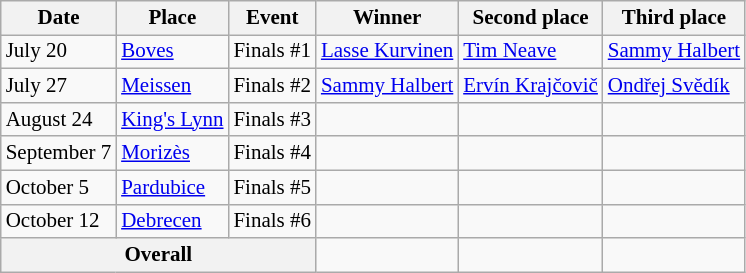<table class=wikitable style="font-size:14px">
<tr>
<th>Date</th>
<th>Place</th>
<th>Event</th>
<th>Winner</th>
<th>Second place</th>
<th>Third place</th>
</tr>
<tr>
<td>July 20</td>
<td> <a href='#'>Boves</a></td>
<td>Finals #1</td>
<td> <a href='#'>Lasse Kurvinen</a></td>
<td> <a href='#'>Tim Neave</a></td>
<td> <a href='#'>Sammy Halbert</a></td>
</tr>
<tr>
<td>July 27</td>
<td> <a href='#'>Meissen</a></td>
<td>Finals #2</td>
<td> <a href='#'>Sammy Halbert</a></td>
<td> <a href='#'>Ervín Krajčovič</a></td>
<td> <a href='#'>Ondřej Svědík</a></td>
</tr>
<tr>
<td>August 24</td>
<td> <a href='#'>King's Lynn</a></td>
<td>Finals #3</td>
<td></td>
<td></td>
<td></td>
</tr>
<tr>
<td>September 7</td>
<td> <a href='#'>Morizès</a></td>
<td>Finals #4</td>
<td></td>
<td></td>
<td></td>
</tr>
<tr>
<td>October 5</td>
<td> <a href='#'>Pardubice</a></td>
<td>Finals #5</td>
<td></td>
<td></td>
<td></td>
</tr>
<tr>
<td>October 12</td>
<td> <a href='#'>Debrecen</a></td>
<td>Finals #6</td>
<td></td>
<td></td>
<td></td>
</tr>
<tr>
<th colspan=3><strong>Overall</strong></th>
<td></td>
<td></td>
<td></td>
</tr>
</table>
